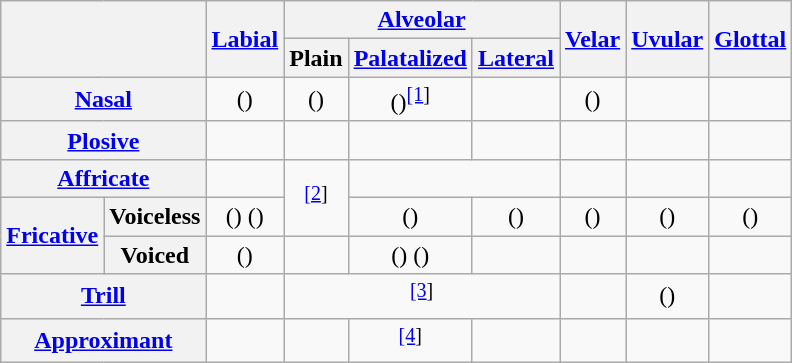<table class="wikitable" style="text-align:center;">
<tr>
<th colspan="2" rowspan="2"></th>
<th rowspan="2"><a href='#'>Labial</a></th>
<th colspan="3"><a href='#'>Alveolar</a></th>
<th rowspan="2"><a href='#'>Velar</a></th>
<th rowspan="2"><a href='#'>Uvular</a></th>
<th rowspan="2"><a href='#'>Glottal</a></th>
</tr>
<tr>
<th>Plain</th>
<th><a href='#'>Palatalized</a></th>
<th><a href='#'>Lateral</a></th>
</tr>
<tr>
<th colspan="2"><a href='#'>Nasal</a></th>
<td> ()</td>
<td> ()</td>
<td>()<sup><a href='#'>[1</a>]</sup></td>
<td></td>
<td> ()</td>
<td></td>
<td></td>
</tr>
<tr>
<th colspan="2"><a href='#'>Plosive</a></th>
<td></td>
<td></td>
<td></td>
<td></td>
<td></td>
<td></td>
<td></td>
</tr>
<tr>
<th colspan="2"><a href='#'>Affricate</a></th>
<td></td>
<td rowspan="2"><sup><a href='#'>[2</a>]</sup></td>
<td colspan="2"></td>
<td></td>
<td></td>
<td></td>
</tr>
<tr>
<th rowspan="2"><a href='#'>Fricative</a></th>
<th>Voiceless</th>
<td>() ()</td>
<td> ()</td>
<td>()</td>
<td>()</td>
<td>()</td>
<td>()</td>
</tr>
<tr>
<th>Voiced</th>
<td> ()</td>
<td></td>
<td>() ()</td>
<td></td>
<td></td>
<td></td>
<td></td>
</tr>
<tr>
<th colspan="2"><a href='#'>Trill</a></th>
<td></td>
<td colspan="3"><sup><a href='#'>[3</a>]</sup></td>
<td></td>
<td>()</td>
<td></td>
</tr>
<tr>
<th colspan="2"><a href='#'>Approximant</a></th>
<td></td>
<td></td>
<td><sup><a href='#'>[4</a>]</sup></td>
<td></td>
<td></td>
<td></td>
<td></td>
</tr>
</table>
